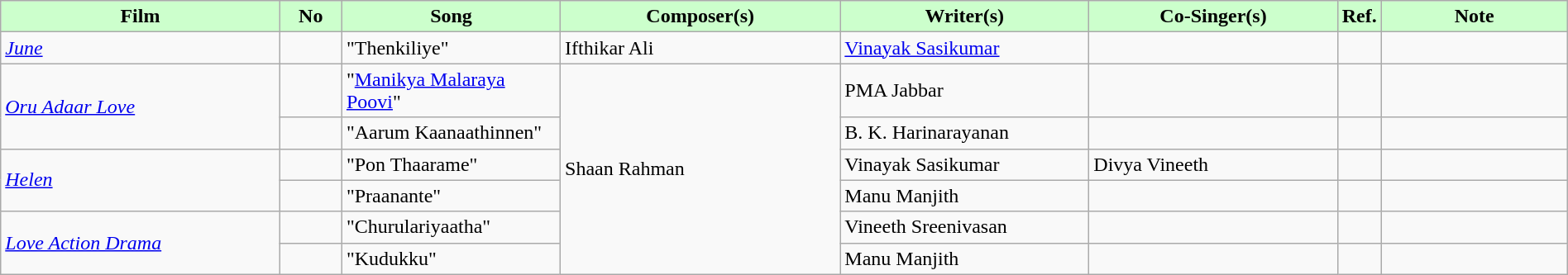<table class="wikitable plainrowheaders" style="width:100%;" textcolor:#000;" style="align:center;">
<tr style="background:#cfc; text-align:center;">
<td scope="col" style="width:18%;"><strong>Film</strong></td>
<td scope="col" style="width:4%;"><strong>No</strong></td>
<td scope="col" style="width:14%;"><strong>Song</strong></td>
<td scope="col" style="width:18%;"><strong>Composer(s)</strong></td>
<td scope="col" style="width:16%;"><strong>Writer(s)</strong></td>
<td scope="col" style="width:16%;"><strong>Co-Singer(s)</strong></td>
<td scope="col" style="width:2%;"><strong>Ref.</strong></td>
<td scope="col" style="width:12%;"><strong>Note</strong></td>
</tr>
<tr>
<td><em><a href='#'>June</a></em></td>
<td></td>
<td>"Thenkiliye"</td>
<td>Ifthikar Ali</td>
<td><a href='#'>Vinayak Sasikumar</a></td>
<td></td>
<td></td>
<td></td>
</tr>
<tr>
<td rowspan=2><em><a href='#'>Oru Adaar Love</a></em></td>
<td></td>
<td>"<a href='#'>Manikya Malaraya Poovi</a>"</td>
<td rowspan=6>Shaan Rahman</td>
<td>PMA Jabbar</td>
<td></td>
<td></td>
<td></td>
</tr>
<tr>
<td></td>
<td>"Aarum Kaanaathinnen"</td>
<td>B. K. Harinarayanan</td>
<td></td>
<td></td>
<td></td>
</tr>
<tr>
<td rowspan="2"><em><a href='#'>Helen</a></em></td>
<td></td>
<td>"Pon Thaarame"</td>
<td>Vinayak Sasikumar</td>
<td>Divya Vineeth</td>
<td></td>
<td></td>
</tr>
<tr>
<td></td>
<td>"Praanante"</td>
<td>Manu Manjith</td>
<td></td>
<td></td>
<td></td>
</tr>
<tr>
<td rowspan="2"><em><a href='#'>Love Action Drama</a></em></td>
<td></td>
<td>"Churulariyaatha"</td>
<td>Vineeth Sreenivasan</td>
<td></td>
<td></td>
<td></td>
</tr>
<tr>
<td></td>
<td>"Kudukku"</td>
<td>Manu Manjith</td>
<td></td>
<td></td>
<td></td>
</tr>
</table>
